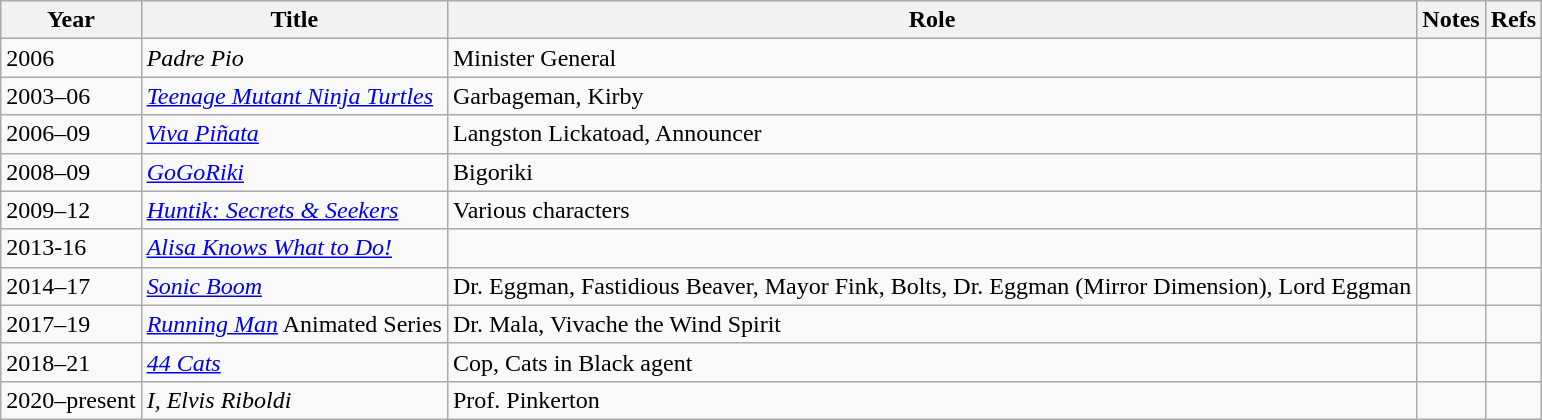<table class="wikitable sortable plainrowheaders">
<tr>
<th>Year</th>
<th>Title</th>
<th>Role</th>
<th class="unsortable">Notes</th>
<th class="unsortable">Refs</th>
</tr>
<tr>
<td>2006</td>
<td><em>Padre Pio</em></td>
<td>Minister General</td>
<td></td>
<td></td>
</tr>
<tr>
<td>2003–06</td>
<td><em><a href='#'>Teenage Mutant Ninja Turtles</a></em></td>
<td>Garbageman, Kirby</td>
<td></td>
<td></td>
</tr>
<tr>
<td>2006–09</td>
<td><em><a href='#'>Viva Piñata</a></em></td>
<td>Langston Lickatoad, Announcer</td>
<td></td>
<td></td>
</tr>
<tr>
<td>2008–09</td>
<td><em><a href='#'>GoGoRiki</a></em></td>
<td>Bigoriki</td>
<td></td>
<td></td>
</tr>
<tr>
<td>2009–12</td>
<td><em><a href='#'>Huntik: Secrets & Seekers</a></em></td>
<td>Various characters</td>
<td></td>
<td></td>
</tr>
<tr>
<td>2013-16</td>
<td><em><a href='#'>Alisa Knows What to Do!</a></em></td>
<td></td>
<td></td>
<td></td>
</tr>
<tr>
<td>2014–17</td>
<td><em><a href='#'>Sonic Boom</a></em></td>
<td>Dr. Eggman, Fastidious Beaver, Mayor Fink, Bolts, Dr. Eggman (Mirror Dimension), Lord Eggman</td>
<td></td>
<td></td>
</tr>
<tr>
<td>2017–19</td>
<td><em><a href='#'>Running Man</a></em> Animated Series</td>
<td>Dr. Mala, Vivache the Wind Spirit</td>
<td></td>
<td></td>
</tr>
<tr>
<td>2018–21</td>
<td><em><a href='#'>44 Cats</a></em></td>
<td>Cop, Cats in Black agent</td>
<td></td>
<td></td>
</tr>
<tr>
<td>2020–present</td>
<td><em>I, Elvis Riboldi</em></td>
<td>Prof. Pinkerton</td>
<td></td>
<td></td>
</tr>
</table>
